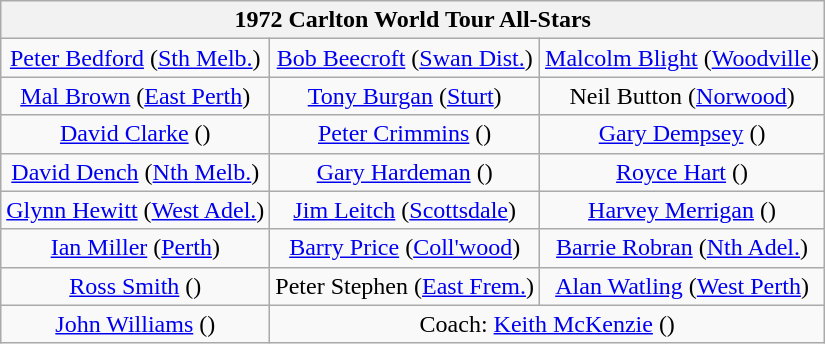<table class="wikitable" style="text-align: center">
<tr>
<th colspan="10">1972 Carlton World Tour All-Stars</th>
</tr>
<tr>
<td><a href='#'>Peter Bedford</a> (<a href='#'>Sth Melb.</a>)</td>
<td><a href='#'>Bob Beecroft</a> (<a href='#'>Swan Dist.</a>)</td>
<td><a href='#'>Malcolm Blight</a> (<a href='#'>Woodville</a>)</td>
</tr>
<tr>
<td><a href='#'>Mal Brown</a> (<a href='#'>East Perth</a>)</td>
<td><a href='#'>Tony Burgan</a> (<a href='#'>Sturt</a>)</td>
<td>Neil Button (<a href='#'>Norwood</a>)</td>
</tr>
<tr>
<td><a href='#'>David Clarke</a> ()</td>
<td><a href='#'>Peter Crimmins</a> ()</td>
<td><a href='#'>Gary Dempsey</a> ()</td>
</tr>
<tr>
<td><a href='#'>David Dench</a> (<a href='#'>Nth Melb.</a>)</td>
<td><a href='#'>Gary Hardeman</a> ()</td>
<td><a href='#'>Royce Hart</a> ()</td>
</tr>
<tr>
<td><a href='#'>Glynn Hewitt</a> (<a href='#'>West Adel.</a>)</td>
<td><a href='#'>Jim Leitch</a> (<a href='#'>Scottsdale</a>)</td>
<td><a href='#'>Harvey Merrigan</a> ()</td>
</tr>
<tr>
<td><a href='#'>Ian Miller</a> (<a href='#'>Perth</a>)</td>
<td><a href='#'>Barry Price</a> (<a href='#'>Coll'wood</a>)</td>
<td><a href='#'>Barrie Robran</a> (<a href='#'>Nth Adel.</a>)</td>
</tr>
<tr>
<td><a href='#'>Ross Smith</a> ()</td>
<td>Peter Stephen (<a href='#'>East Frem.</a>)</td>
<td><a href='#'>Alan Watling</a> (<a href='#'>West Perth</a>)</td>
</tr>
<tr>
<td><a href='#'>John Williams</a> ()</td>
<td colspan="2">Coach: <a href='#'>Keith McKenzie</a> ()</td>
</tr>
</table>
